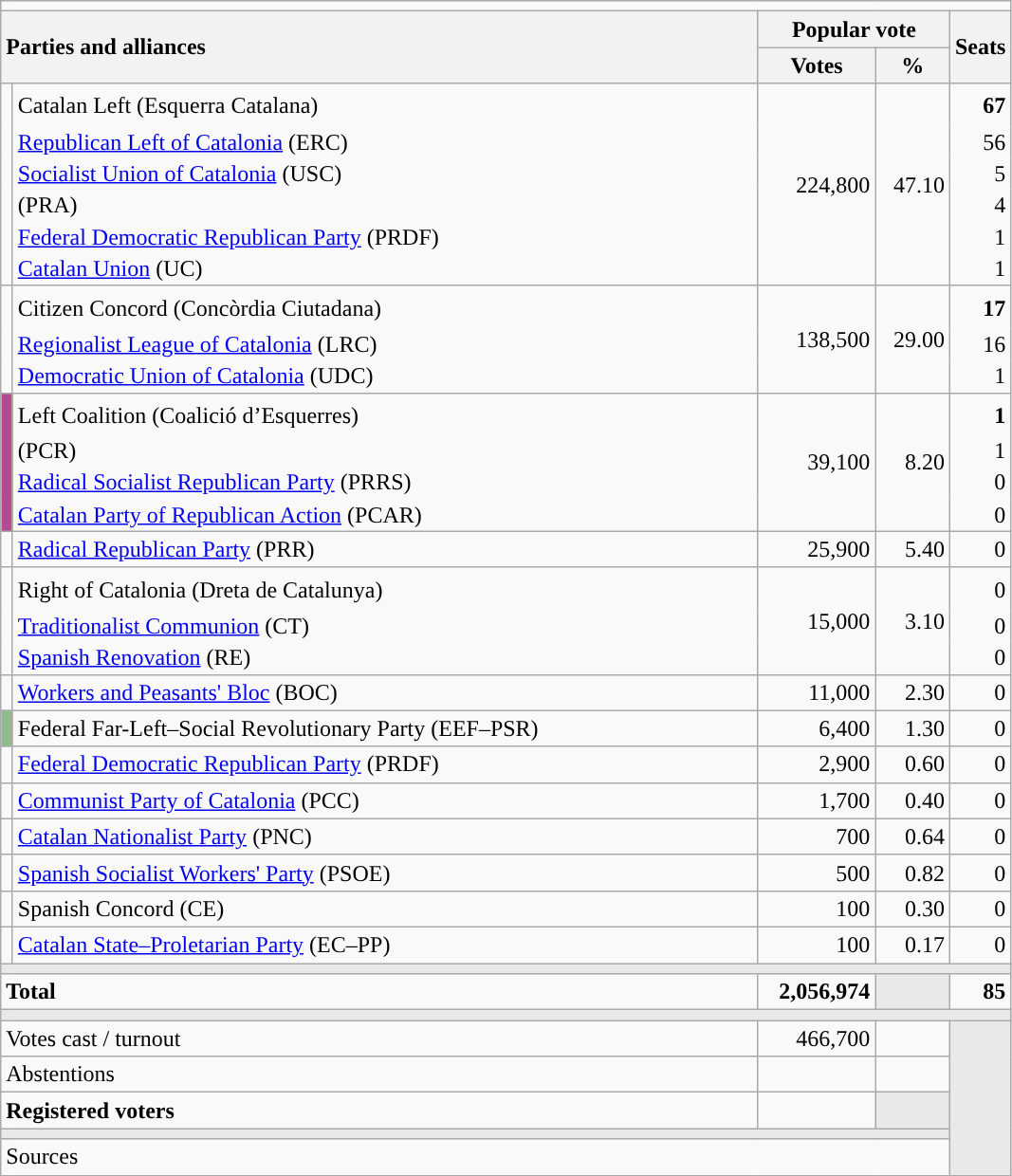<table class="wikitable" style="text-align:right;">
<tr>
<td colspan="5"></td>
</tr>
<tr>
<th style="text-align:left;" rowspan="2" colspan="2" width="525">Parties and alliances</th>
<th colspan="2">Popular vote</th>
<th rowspan="2">Seats</th>
</tr>
<tr>
<th width="75">Votes</th>
<th width="45">%</th>
</tr>
<tr style="line-height:23px;">
<td width="1" rowspan="6"></td>
<td align="left">Catalan Left (Esquerra Catalana)</td>
<td rowspan="6">224,800</td>
<td rowspan="6">47.10</td>
<td><strong>67</strong></td>
</tr>
<tr style="border-bottom-style:hidden; border-top-style:hidden; line-height:16px;">
<td align="left"><span><a href='#'>Republican Left of Catalonia</a> (ERC)</span></td>
<td>56</td>
</tr>
<tr style="border-bottom-style:hidden; line-height:16px;">
<td align="left"><span><a href='#'>Socialist Union of Catalonia</a> (USC)</span></td>
<td>5</td>
</tr>
<tr style="border-bottom-style:hidden; line-height:16px;">
<td align="left"><span> (PRA)</span></td>
<td>4</td>
</tr>
<tr style="border-bottom-style:hidden; line-height:16px;">
<td align="left"><span><a href='#'>Federal Democratic Republican Party</a> (PRDF)</span></td>
<td>1</td>
</tr>
<tr style="line-height:16px;">
<td align="left"><span><a href='#'>Catalan Union</a> (UC)</span></td>
<td>1</td>
</tr>
<tr style="line-height:23px;">
<td rowspan="3" style="color:inherit;background:"></td>
<td align="left">Citizen Concord (Concòrdia Ciutadana)</td>
<td rowspan="3">138,500</td>
<td rowspan="3">29.00</td>
<td><strong>17</strong></td>
</tr>
<tr style="border-bottom-style:hidden; border-top-style:hidden; line-height:16px;">
<td align="left"><span><a href='#'>Regionalist League of Catalonia</a> (LRC)</span></td>
<td>16</td>
</tr>
<tr style="line-height:16px;">
<td align="left"><span><a href='#'>Democratic Union of Catalonia</a> (UDC)</span></td>
<td>1</td>
</tr>
<tr style="line-height:23px;">
<td rowspan="4" bgcolor="#B74896"></td>
<td align="left">Left Coalition (Coalició d’Esquerres)</td>
<td rowspan="4">39,100</td>
<td rowspan="4">8.20</td>
<td><strong>1</strong></td>
</tr>
<tr style="border-bottom-style:hidden; border-top-style:hidden; line-height:16px;">
<td align="left"><span> (PCR)</span></td>
<td>1</td>
</tr>
<tr style="border-bottom-style:hidden; line-height:16px;">
<td align="left"><span><a href='#'>Radical Socialist Republican Party</a> (PRRS)</span></td>
<td>0</td>
</tr>
<tr style="line-height:16px;">
<td align="left"><span><a href='#'>Catalan Party of Republican Action</a> (PCAR)</span></td>
<td>0</td>
</tr>
<tr>
<td style="color:inherit;background:"></td>
<td align="left"><a href='#'>Radical Republican Party</a> (PRR)</td>
<td>25,900</td>
<td>5.40</td>
<td>0</td>
</tr>
<tr style="line-height:23px;">
<td rowspan="3" style="color:inherit;background:"></td>
<td align="left">Right of Catalonia (Dreta de Catalunya)</td>
<td rowspan="3">15,000</td>
<td rowspan="3">3.10</td>
<td>0</td>
</tr>
<tr style="border-bottom-style:hidden; border-top-style:hidden; line-height:16px;">
<td align="left"><span><a href='#'>Traditionalist Communion</a> (CT)</span></td>
<td>0</td>
</tr>
<tr style="line-height:16px;">
<td align="left"><span><a href='#'>Spanish Renovation</a> (RE)</span></td>
<td>0</td>
</tr>
<tr>
<td style="color:inherit;background:"></td>
<td align="left"><a href='#'>Workers and Peasants' Bloc</a> (BOC)</td>
<td>11,000</td>
<td>2.30</td>
<td>0</td>
</tr>
<tr>
<td style="color:inherit;background:#8FBC8F"></td>
<td align="left">Federal Far-Left–Social Revolutionary Party (EEF–PSR)</td>
<td>6,400</td>
<td>1.30</td>
<td>0</td>
</tr>
<tr>
<td style="color:inherit;background:"></td>
<td align="left"><a href='#'>Federal Democratic Republican Party</a> (PRDF)</td>
<td>2,900</td>
<td>0.60</td>
<td>0</td>
</tr>
<tr>
<td style="color:inherit;background:"></td>
<td align="left"><a href='#'>Communist Party of Catalonia</a> (PCC)</td>
<td>1,700</td>
<td>0.40</td>
<td>0</td>
</tr>
<tr>
<td style="color:inherit;background:"></td>
<td align="left"><a href='#'>Catalan Nationalist Party</a> (PNC)</td>
<td>700</td>
<td>0.64</td>
<td>0</td>
</tr>
<tr>
<td style="color:inherit;background:"></td>
<td align="left"><a href='#'>Spanish Socialist Workers' Party</a> (PSOE)</td>
<td>500</td>
<td>0.82</td>
<td>0</td>
</tr>
<tr>
<td style="color:inherit;background:"></td>
<td align="left">Spanish Concord (CE)</td>
<td>100</td>
<td>0.30</td>
<td>0</td>
</tr>
<tr>
<td style="color:inherit;background:"></td>
<td align="left"><a href='#'>Catalan State–Proletarian Party</a> (EC–PP)</td>
<td>100</td>
<td>0.17</td>
<td>0</td>
</tr>
<tr>
<td colspan="5" bgcolor="#E9E9E9"></td>
</tr>
<tr style="font-weight:bold;">
<td align="left" colspan="2">Total</td>
<td>2,056,974</td>
<td bgcolor="#E9E9E9"></td>
<td>85</td>
</tr>
<tr>
<td colspan="5" bgcolor="#E9E9E9"></td>
</tr>
<tr>
<td align="left" colspan="2">Votes cast / turnout</td>
<td>466,700</td>
<td></td>
<td bgcolor="#E9E9E9" rowspan="5"></td>
</tr>
<tr>
<td align="left" colspan="2">Abstentions</td>
<td></td>
<td></td>
</tr>
<tr style="font-weight:bold;">
<td align="left" colspan="2">Registered voters</td>
<td></td>
<td bgcolor="#E9E9E9"></td>
</tr>
<tr>
<td colspan="5" bgcolor="#E9E9E9"></td>
</tr>
<tr>
<td align="left" colspan="5">Sources</td>
</tr>
</table>
